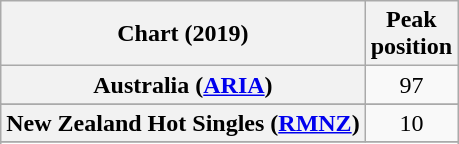<table class="wikitable sortable plainrowheaders" style="text-align:center">
<tr>
<th scope="col">Chart (2019)</th>
<th scope="col">Peak<br>position</th>
</tr>
<tr>
<th scope="row">Australia (<a href='#'>ARIA</a>)</th>
<td>97</td>
</tr>
<tr>
</tr>
<tr>
<th scope="row">New Zealand Hot Singles (<a href='#'>RMNZ</a>)</th>
<td>10</td>
</tr>
<tr>
</tr>
<tr>
</tr>
</table>
